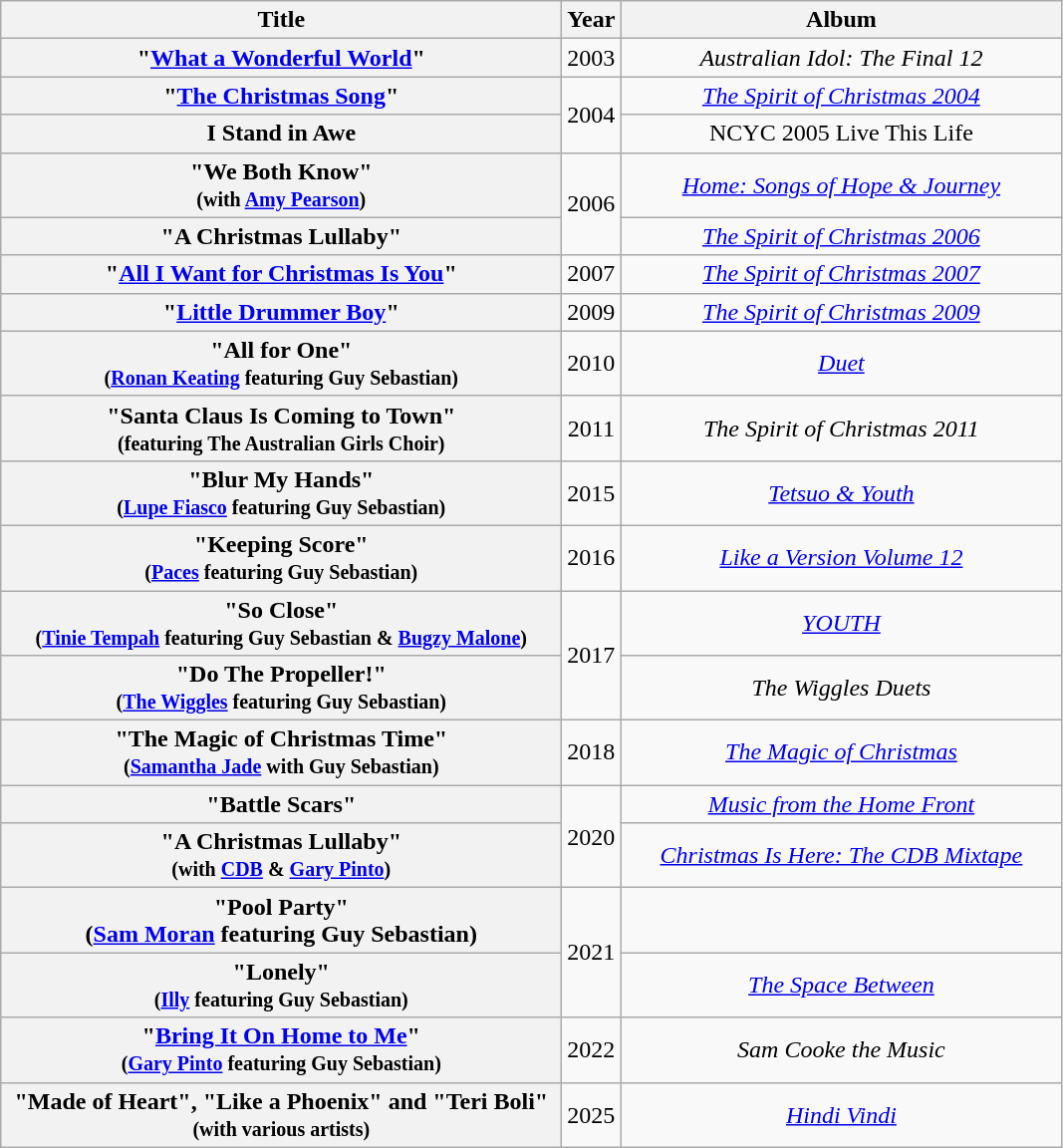<table class="wikitable plainrowheaders" style="text-align:center;" border="1">
<tr>
<th scope="col" style="width:23em;">Title</th>
<th scope="col" style="width:1em;">Year</th>
<th scope="col" style="width:18em;">Album</th>
</tr>
<tr>
<th scope="row">"<a href='#'>What a Wonderful World</a>"</th>
<td>2003</td>
<td><em>Australian Idol: The Final 12</em></td>
</tr>
<tr>
<th scope="row">"<a href='#'>The Christmas Song</a>"</th>
<td rowspan="2">2004</td>
<td><em><a href='#'>The Spirit of Christmas 2004</a></em></td>
</tr>
<tr>
<th scope="row">I Stand in Awe</th>
<td>NCYC 2005 Live This Life</td>
</tr>
<tr>
<th scope="row">"We Both Know"<br><small>(with <a href='#'>Amy Pearson</a>)</small></th>
<td rowspan="2">2006</td>
<td><em><a href='#'>Home: Songs of Hope & Journey</a></em></td>
</tr>
<tr>
<th scope="row">"A Christmas Lullaby"</th>
<td><em><a href='#'>The Spirit of Christmas 2006</a></em></td>
</tr>
<tr>
<th scope="row">"<a href='#'>All I Want for Christmas Is You</a>"</th>
<td>2007</td>
<td><em><a href='#'>The Spirit of Christmas 2007</a></em></td>
</tr>
<tr>
<th scope="row">"<a href='#'>Little Drummer Boy</a>"</th>
<td>2009</td>
<td><em><a href='#'>The Spirit of Christmas 2009</a></em></td>
</tr>
<tr>
<th scope="row">"All for One"<br><small>(<a href='#'>Ronan Keating</a> featuring Guy Sebastian)</small></th>
<td>2010</td>
<td><em><a href='#'>Duet</a></em></td>
</tr>
<tr>
<th scope="row">"Santa Claus Is Coming to Town"<br><small>(featuring The Australian Girls Choir)</small></th>
<td>2011</td>
<td><em>The Spirit of Christmas 2011</em></td>
</tr>
<tr>
<th scope="row">"Blur My Hands"<br><small>(<a href='#'>Lupe Fiasco</a> featuring Guy Sebastian)</small></th>
<td>2015</td>
<td><em><a href='#'>Tetsuo & Youth</a></em></td>
</tr>
<tr>
<th scope="row">"Keeping Score"<br><small>(<a href='#'>Paces</a> featuring Guy Sebastian)</small></th>
<td>2016</td>
<td><em><a href='#'>Like a Version Volume 12</a></em></td>
</tr>
<tr>
<th scope="row">"So Close"<br><small>(<a href='#'>Tinie Tempah</a> featuring Guy Sebastian & <a href='#'>Bugzy Malone</a>)</small></th>
<td rowspan="2">2017</td>
<td><em><a href='#'>YOUTH</a></em></td>
</tr>
<tr>
<th scope="row">"Do The Propeller!"<br><small>(<a href='#'>The Wiggles</a> featuring Guy Sebastian)</small></th>
<td><em>The Wiggles Duets</em></td>
</tr>
<tr>
<th scope="row">"The Magic of Christmas Time"<br><small>(<a href='#'>Samantha Jade</a> with Guy Sebastian)</small></th>
<td>2018</td>
<td><em><a href='#'>The Magic of Christmas</a></em></td>
</tr>
<tr>
<th scope="row">"Battle Scars"</th>
<td rowspan="2">2020</td>
<td><em><a href='#'>Music from the Home Front</a></em></td>
</tr>
<tr>
<th scope="row">"A Christmas Lullaby"<br><small>(with <a href='#'>CDB</a> & <a href='#'>Gary Pinto</a>)</small></th>
<td><em><a href='#'>Christmas Is Here: The CDB Mixtape</a></em></td>
</tr>
<tr>
<th scope="row">"Pool Party"<br><span>(<a href='#'>Sam Moran</a> featuring Guy Sebastian)</span></th>
<td rowspan="2">2021</td>
<td></td>
</tr>
<tr>
<th scope="row">"Lonely"<br><small>(<a href='#'>Illy</a> featuring Guy Sebastian)</small></th>
<td><em><a href='#'>The Space Between</a></em></td>
</tr>
<tr>
<th scope="row">"<a href='#'>Bring It On Home to Me</a>"<br><small>(<a href='#'>Gary Pinto</a> featuring Guy Sebastian)</small></th>
<td>2022</td>
<td><em>Sam Cooke the Music</em></td>
</tr>
<tr>
<th scope="row">"Made of Heart", "Like a Phoenix" and "Teri Boli" <br><small>(with various artists)</small></th>
<td>2025</td>
<td><em><a href='#'>Hindi Vindi</a></em></td>
</tr>
</table>
